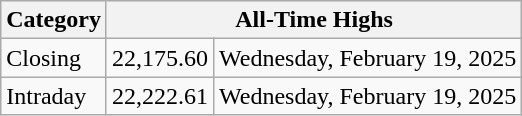<table class="wikitable">
<tr>
<th>Category</th>
<th colspan="2">All-Time Highs</th>
</tr>
<tr>
<td>Closing</td>
<td>22,175.60</td>
<td>Wednesday, February 19, 2025</td>
</tr>
<tr>
<td>Intraday</td>
<td>22,222.61</td>
<td>Wednesday, February 19, 2025</td>
</tr>
</table>
